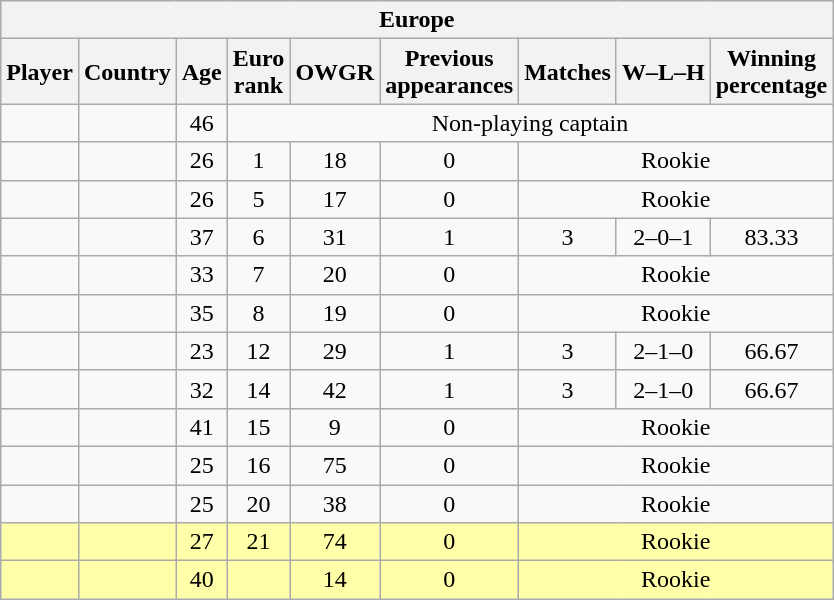<table class="wikitable sortable" style="text-align:center">
<tr>
<th colspan=9>Europe</th>
</tr>
<tr>
<th>Player</th>
<th>Country</th>
<th>Age</th>
<th data-sort-type="number">Euro<br>rank</th>
<th data-sort-type="number">OWGR</th>
<th data-sort-type="number">Previous<br>appearances</th>
<th data-sort-type="number">Matches</th>
<th data-sort-type="number">W–L–H</th>
<th data-sort-type="number">Winning<br>percentage</th>
</tr>
<tr>
<td align=left></td>
<td align=left></td>
<td>46</td>
<td colspan=6>Non-playing captain</td>
</tr>
<tr>
<td align=left></td>
<td align=left></td>
<td>26</td>
<td>1</td>
<td>18</td>
<td>0</td>
<td colspan=3>Rookie</td>
</tr>
<tr>
<td align=left></td>
<td align=left></td>
<td>26</td>
<td>5</td>
<td>17</td>
<td>0</td>
<td colspan=3>Rookie</td>
</tr>
<tr>
<td align=left></td>
<td align=left></td>
<td>37</td>
<td>6</td>
<td>31</td>
<td>1</td>
<td>3</td>
<td>2–0–1</td>
<td>83.33</td>
</tr>
<tr>
<td align=left></td>
<td align=left></td>
<td>33</td>
<td>7</td>
<td>20</td>
<td>0</td>
<td colspan=3>Rookie</td>
</tr>
<tr>
<td align=left></td>
<td align=left></td>
<td>35</td>
<td>8</td>
<td>19</td>
<td>0</td>
<td colspan=3>Rookie</td>
</tr>
<tr>
<td align=left></td>
<td align=left></td>
<td>23</td>
<td>12</td>
<td>29</td>
<td>1</td>
<td>3</td>
<td>2–1–0</td>
<td>66.67</td>
</tr>
<tr>
<td align=left></td>
<td align=left></td>
<td>32</td>
<td>14</td>
<td>42</td>
<td>1</td>
<td>3</td>
<td>2–1–0</td>
<td>66.67</td>
</tr>
<tr>
<td align=left></td>
<td align=left></td>
<td>41</td>
<td>15</td>
<td>9</td>
<td>0</td>
<td colspan=3>Rookie</td>
</tr>
<tr>
<td align=left></td>
<td align=left></td>
<td>25</td>
<td>16</td>
<td>75</td>
<td>0</td>
<td colspan=3>Rookie</td>
</tr>
<tr>
<td align=left></td>
<td align=left></td>
<td>25</td>
<td>20</td>
<td>38</td>
<td>0</td>
<td colspan=3>Rookie</td>
</tr>
<tr style="background:#ffa;">
<td align=left></td>
<td align=left></td>
<td>27</td>
<td>21</td>
<td>74</td>
<td>0</td>
<td colspan=3>Rookie</td>
</tr>
<tr style="background:#ffa;">
<td align=left></td>
<td align=left></td>
<td>40</td>
<td></td>
<td>14</td>
<td>0</td>
<td colspan=3>Rookie</td>
</tr>
</table>
